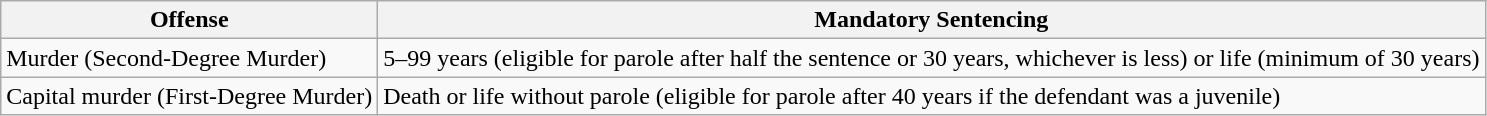<table class="wikitable">
<tr>
<th>Offense</th>
<th>Mandatory Sentencing</th>
</tr>
<tr>
<td>Murder (Second-Degree Murder)</td>
<td>5–99 years (eligible for parole after half the sentence or 30 years, whichever is less) or life (minimum of 30 years)</td>
</tr>
<tr>
<td>Capital murder (First-Degree Murder)</td>
<td>Death or life without parole (eligible for parole after 40 years if the defendant was a juvenile)</td>
</tr>
</table>
